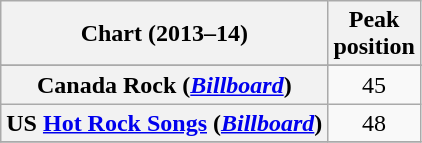<table class="wikitable sortable plainrowheaders">
<tr>
<th>Chart (2013–14)</th>
<th>Peak<br>position</th>
</tr>
<tr>
</tr>
<tr>
<th scope="row">Canada Rock (<em><a href='#'>Billboard</a></em>)</th>
<td style="text-align:center;">45</td>
</tr>
<tr>
<th scope="row">US <a href='#'>Hot Rock Songs</a> (<em><a href='#'>Billboard</a></em>)</th>
<td style="text-align:center;">48</td>
</tr>
<tr>
</tr>
</table>
